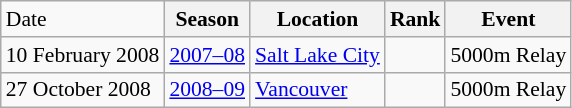<table class="wikitable sortable" style="font-size:90%" style="text-align:center">
<tr>
<td>Date</td>
<th>Season</th>
<th>Location</th>
<th>Rank</th>
<th>Event</th>
</tr>
<tr>
<td>10 February 2008</td>
<td><a href='#'>2007–08</a></td>
<td><a href='#'>Salt Lake City</a></td>
<td></td>
<td>5000m Relay</td>
</tr>
<tr>
<td>27 October 2008</td>
<td><a href='#'>2008–09</a></td>
<td><a href='#'>Vancouver</a></td>
<td></td>
<td>5000m Relay</td>
</tr>
</table>
